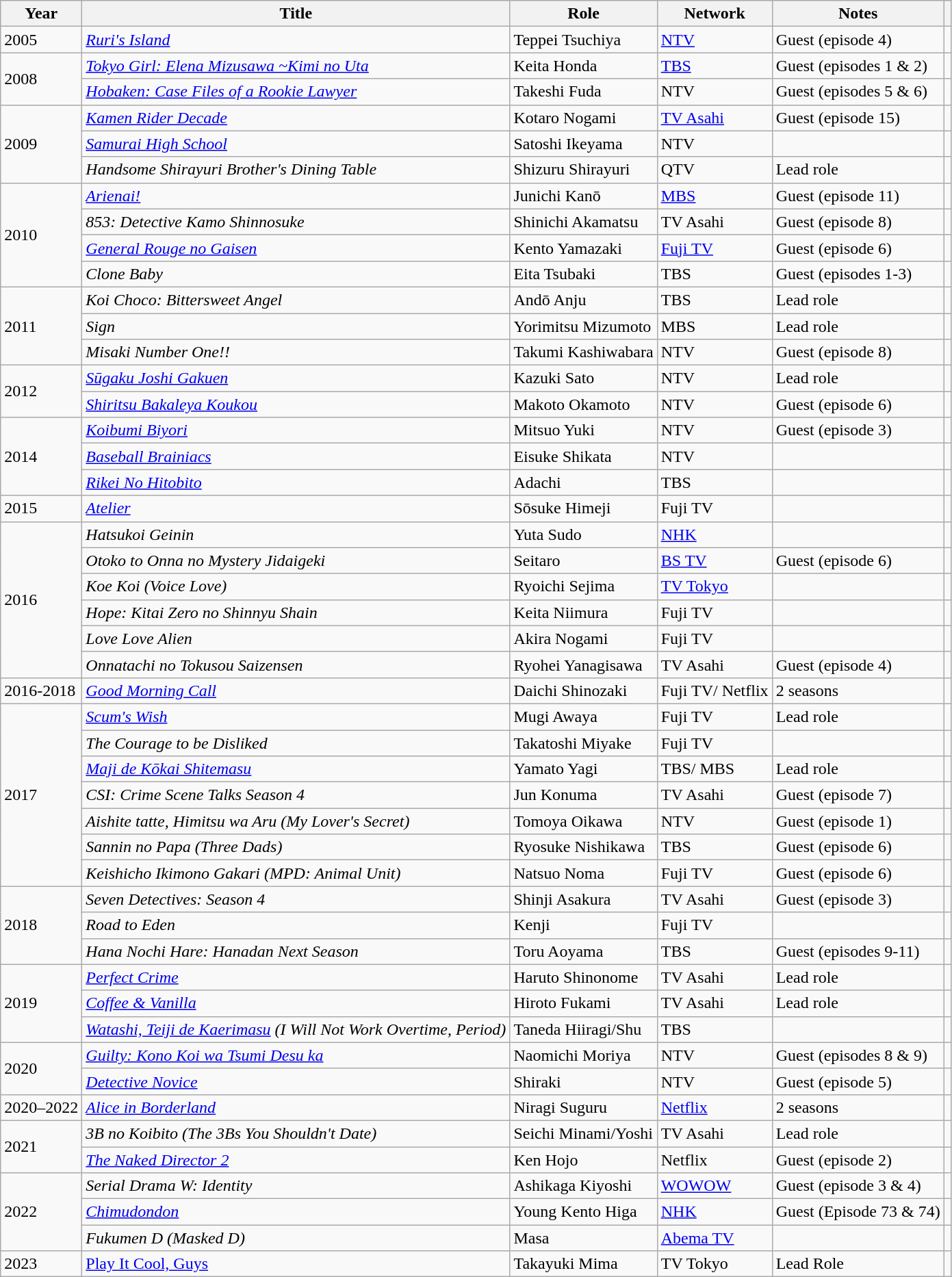<table class="wikitable">
<tr>
<th>Year</th>
<th>Title</th>
<th>Role</th>
<th>Network</th>
<th>Notes</th>
<th></th>
</tr>
<tr>
<td>2005</td>
<td><a href='#'><em>Ruri's Island</em></a></td>
<td>Teppei Tsuchiya</td>
<td><a href='#'>NTV</a></td>
<td>Guest (episode 4)</td>
<td></td>
</tr>
<tr>
<td rowspan="2">2008</td>
<td><a href='#'><em>Tokyo Girl: Elena Mizusawa ~Kimi no Uta</em></a></td>
<td>Keita Honda</td>
<td><a href='#'>TBS</a></td>
<td>Guest (episodes 1 & 2)</td>
<td></td>
</tr>
<tr>
<td><a href='#'><em>Hobaken: Case Files of a Rookie Lawyer</em></a></td>
<td>Takeshi Fuda</td>
<td>NTV</td>
<td>Guest (episodes 5 & 6)</td>
<td></td>
</tr>
<tr>
<td rowspan="3">2009</td>
<td><em><a href='#'>Kamen Rider Decade</a></em></td>
<td>Kotaro Nogami</td>
<td><a href='#'>TV Asahi</a></td>
<td>Guest (episode 15)</td>
<td></td>
</tr>
<tr>
<td><em><a href='#'>Samurai High School</a></em></td>
<td>Satoshi Ikeyama</td>
<td>NTV</td>
<td></td>
<td></td>
</tr>
<tr>
<td><em>Handsome Shirayuri Brother's Dining Table</em></td>
<td>Shizuru Shirayuri</td>
<td>QTV</td>
<td>Lead role</td>
<td></td>
</tr>
<tr>
<td rowspan="4">2010</td>
<td><a href='#'><em>Arienai!</em></a></td>
<td>Junichi Kanō</td>
<td><a href='#'>MBS</a></td>
<td>Guest (episode 11)</td>
<td></td>
</tr>
<tr>
<td><em>853: Detective Kamo Shinnosuke</em></td>
<td>Shinichi Akamatsu</td>
<td>TV Asahi</td>
<td>Guest (episode 8)</td>
<td></td>
</tr>
<tr>
<td><em><a href='#'>General Rouge no Gaisen</a></em></td>
<td>Kento Yamazaki</td>
<td><a href='#'>Fuji TV</a></td>
<td>Guest (episode 6)</td>
<td></td>
</tr>
<tr>
<td><em>Clone Baby</em></td>
<td>Eita Tsubaki</td>
<td>TBS</td>
<td>Guest (episodes 1-3)</td>
<td></td>
</tr>
<tr>
<td rowspan="3">2011</td>
<td><em>Koi Choco: Bittersweet Angel</em></td>
<td>Andō Anju</td>
<td>TBS</td>
<td>Lead role</td>
<td></td>
</tr>
<tr>
<td><em>Sign</em></td>
<td>Yorimitsu Mizumoto</td>
<td>MBS</td>
<td>Lead role</td>
<td></td>
</tr>
<tr>
<td><em>Misaki Number One!!</em></td>
<td>Takumi Kashiwabara</td>
<td>NTV</td>
<td>Guest (episode 8)</td>
<td></td>
</tr>
<tr>
<td rowspan="2">2012</td>
<td><em><a href='#'>Sūgaku Joshi Gakuen</a></em></td>
<td>Kazuki Sato</td>
<td>NTV</td>
<td>Lead role</td>
<td></td>
</tr>
<tr>
<td><em><a href='#'>Shiritsu Bakaleya Koukou</a></em></td>
<td>Makoto Okamoto</td>
<td>NTV</td>
<td>Guest (episode 6)</td>
<td></td>
</tr>
<tr>
<td rowspan="3">2014</td>
<td><em><a href='#'>Koibumi Biyori</a></em></td>
<td>Mitsuo Yuki</td>
<td>NTV</td>
<td>Guest (episode 3)</td>
<td></td>
</tr>
<tr>
<td><a href='#'><em>Baseball Brainiacs</em></a></td>
<td>Eisuke Shikata</td>
<td>NTV</td>
<td></td>
<td></td>
</tr>
<tr>
<td><a href='#'><em>Rikei No Hitobito</em></a></td>
<td>Adachi</td>
<td>TBS</td>
<td></td>
<td></td>
</tr>
<tr>
<td>2015</td>
<td><a href='#'><em>Atelier</em></a></td>
<td>Sōsuke Himeji</td>
<td>Fuji TV</td>
<td></td>
<td></td>
</tr>
<tr>
<td rowspan="6">2016</td>
<td><em>Hatsukoi Geinin</em></td>
<td>Yuta Sudo</td>
<td><a href='#'>NHK</a></td>
<td></td>
<td></td>
</tr>
<tr>
<td><em>Otoko to Onna no Mystery Jidaigeki</em></td>
<td>Seitaro</td>
<td><a href='#'>BS TV</a></td>
<td>Guest (episode 6)</td>
<td></td>
</tr>
<tr>
<td><em>Koe Koi (Voice Love)</em></td>
<td>Ryoichi Sejima</td>
<td><a href='#'>TV Tokyo</a></td>
<td></td>
<td></td>
</tr>
<tr>
<td><em>Hope: Kitai Zero no Shinnyu Shain</em></td>
<td>Keita Niimura</td>
<td>Fuji TV</td>
<td></td>
<td></td>
</tr>
<tr>
<td><em>Love Love Alien</em></td>
<td>Akira Nogami</td>
<td>Fuji TV</td>
<td></td>
<td></td>
</tr>
<tr>
<td><em>Onnatachi no Tokusou Saizensen</em></td>
<td>Ryohei Yanagisawa</td>
<td>TV Asahi</td>
<td>Guest (episode 4)</td>
<td></td>
</tr>
<tr>
<td>2016-2018</td>
<td><em><a href='#'>Good Morning Call</a></em></td>
<td>Daichi Shinozaki</td>
<td>Fuji TV/ Netflix</td>
<td>2 seasons</td>
<td></td>
</tr>
<tr>
<td rowspan="7">2017</td>
<td><em><a href='#'>Scum's Wish</a></em></td>
<td>Mugi Awaya</td>
<td>Fuji TV</td>
<td>Lead role</td>
<td></td>
</tr>
<tr>
<td><em>The Courage to be Disliked</em></td>
<td>Takatoshi Miyake</td>
<td>Fuji TV</td>
<td></td>
<td></td>
</tr>
<tr>
<td><a href='#'><em>Maji de Kōkai Shitemasu</em></a></td>
<td>Yamato Yagi</td>
<td>TBS/ MBS</td>
<td>Lead role</td>
<td></td>
</tr>
<tr>
<td><em>CSI: Crime Scene Talks Season 4</em></td>
<td>Jun Konuma</td>
<td>TV Asahi</td>
<td>Guest (episode 7)</td>
<td></td>
</tr>
<tr>
<td><em>Aishite tatte, Himitsu wa Aru (My Lover's Secret)</em></td>
<td>Tomoya Oikawa</td>
<td>NTV</td>
<td>Guest (episode 1)</td>
<td></td>
</tr>
<tr>
<td><em>Sannin no Papa (Three Dads)</em></td>
<td>Ryosuke Nishikawa</td>
<td>TBS</td>
<td>Guest (episode 6)</td>
<td></td>
</tr>
<tr>
<td><em>Keishicho Ikimono Gakari (MPD: Animal Unit)</em></td>
<td>Natsuo Noma</td>
<td>Fuji TV</td>
<td>Guest (episode 6)</td>
<td></td>
</tr>
<tr>
<td rowspan="3">2018</td>
<td><em>Seven Detectives: Season 4</em></td>
<td>Shinji Asakura</td>
<td>TV Asahi</td>
<td>Guest (episode 3)</td>
<td></td>
</tr>
<tr>
<td><em>Road to Eden</em></td>
<td>Kenji</td>
<td>Fuji TV</td>
<td></td>
<td></td>
</tr>
<tr>
<td><em>Hana Nochi Hare: Hanadan Next Season</em></td>
<td>Toru Aoyama</td>
<td>TBS</td>
<td>Guest (episodes 9-11)</td>
<td></td>
</tr>
<tr>
<td rowspan="3">2019</td>
<td><a href='#'><em>Perfect Crime</em></a></td>
<td>Haruto Shinonome</td>
<td>TV Asahi</td>
<td>Lead role</td>
<td></td>
</tr>
<tr>
<td><em><a href='#'>Coffee & Vanilla</a></em></td>
<td>Hiroto Fukami</td>
<td>TV Asahi</td>
<td>Lead role</td>
<td></td>
</tr>
<tr>
<td><em><a href='#'>Watashi, Teiji de Kaerimasu</a> (I Will Not Work Overtime, Period)</em></td>
<td>Taneda Hiiragi/Shu</td>
<td>TBS</td>
<td></td>
<td></td>
</tr>
<tr>
<td rowspan="2">2020</td>
<td><a href='#'><em>Guilty: Kono Koi wa Tsumi Desu ka</em></a></td>
<td>Naomichi Moriya</td>
<td>NTV</td>
<td>Guest (episodes 8 & 9)</td>
<td></td>
</tr>
<tr>
<td><em><a href='#'>Detective Novice</a></em></td>
<td>Shiraki</td>
<td>NTV</td>
<td>Guest (episode 5)</td>
<td></td>
</tr>
<tr>
<td>2020–2022</td>
<td><a href='#'><em>Alice in Borderland</em></a></td>
<td>Niragi Suguru</td>
<td><a href='#'>Netflix</a></td>
<td>2 seasons</td>
<td></td>
</tr>
<tr>
<td rowspan="2">2021</td>
<td><em>3B no Koibito (The 3Bs You Shouldn't Date)</em></td>
<td>Seichi Minami/Yoshi</td>
<td>TV Asahi</td>
<td>Lead role</td>
<td></td>
</tr>
<tr>
<td><a href='#'><em>The Naked Director 2</em></a></td>
<td>Ken Hojo</td>
<td>Netflix</td>
<td>Guest (episode 2)</td>
<td></td>
</tr>
<tr>
<td rowspan="3">2022</td>
<td><em>Serial Drama W: Identity</em></td>
<td>Ashikaga Kiyoshi</td>
<td><a href='#'>WOWOW</a></td>
<td>Guest (episode 3 & 4)</td>
<td></td>
</tr>
<tr>
<td><em><a href='#'>Chimudondon</a></em></td>
<td>Young Kento Higa</td>
<td><a href='#'>NHK</a></td>
<td>Guest (Episode 73 & 74)</td>
<td></td>
</tr>
<tr>
<td><em>Fukumen D (Masked D)</em></td>
<td>Masa</td>
<td><a href='#'>Abema TV</a></td>
<td></td>
<td></td>
</tr>
<tr>
<td>2023</td>
<td><a href='#'>Play It Cool, Guys</a></td>
<td>Takayuki Mima</td>
<td>TV Tokyo</td>
<td>Lead Role</td>
<td></td>
</tr>
</table>
